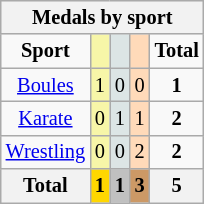<table class="wikitable" style="font-size:85%; text-align:center;">
<tr style="background:#efefef;">
<th colspan=5><strong>Medals by sport</strong></th>
</tr>
<tr>
<td><strong>Sport</strong></td>
<td style="background:#f7f6a8;"></td>
<td style="background:#dce5e5;"></td>
<td style="background:#ffdab9;"></td>
<td><strong>Total</strong></td>
</tr>
<tr>
<td><a href='#'>Boules</a></td>
<td style="background:#F7F6A8;">1</td>
<td style="background:#DCE5E5;">0</td>
<td style="background:#FFDAB9;">0</td>
<td><strong>1</strong></td>
</tr>
<tr>
<td><a href='#'>Karate</a></td>
<td style="background:#F7F6A8;">0</td>
<td style="background:#DCE5E5;">1</td>
<td style="background:#FFDAB9;">1</td>
<td><strong>2</strong></td>
</tr>
<tr>
<td><a href='#'>Wrestling</a></td>
<td style="background:#F7F6A8;">0</td>
<td style="background:#DCE5E5;">0</td>
<td style="background:#FFDAB9;">2</td>
<td><strong>2</strong></td>
</tr>
<tr>
<th>Total</th>
<th style="background:gold;">1</th>
<th style="background:silver;">1</th>
<th style="background:#c96;">3</th>
<th>5</th>
</tr>
</table>
